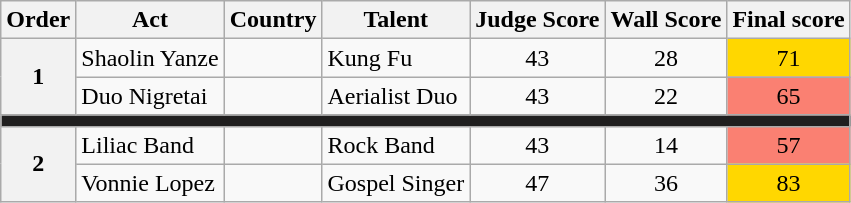<table class="wikitable">
<tr>
<th>Order</th>
<th>Act</th>
<th>Country</th>
<th>Talent</th>
<th>Judge Score</th>
<th>Wall Score</th>
<th>Final score</th>
</tr>
<tr>
<th rowspan="2"><strong>1</strong></th>
<td>Shaolin Yanze</td>
<td></td>
<td>Kung Fu</td>
<td align="center">43</td>
<td align="center">28</td>
<td align="center" bgcolor="gold">71</td>
</tr>
<tr>
<td>Duo Nigretai</td>
<td></td>
<td>Aerialist Duo</td>
<td align="center">43</td>
<td align="center">22</td>
<td align="center" bgcolor="salmon">65</td>
</tr>
<tr>
<td colspan="10" style="background:#201f1f;"></td>
</tr>
<tr>
<th rowspan="2"><strong>2</strong></th>
<td>Liliac Band</td>
<td></td>
<td>Rock Band</td>
<td align="center">43</td>
<td align="center">14</td>
<td align="center" bgcolor="salmon">57</td>
</tr>
<tr>
<td>Vonnie Lopez</td>
<td></td>
<td>Gospel Singer</td>
<td align="center">47</td>
<td align="center">36</td>
<td align="center" bgcolor="gold">83</td>
</tr>
</table>
